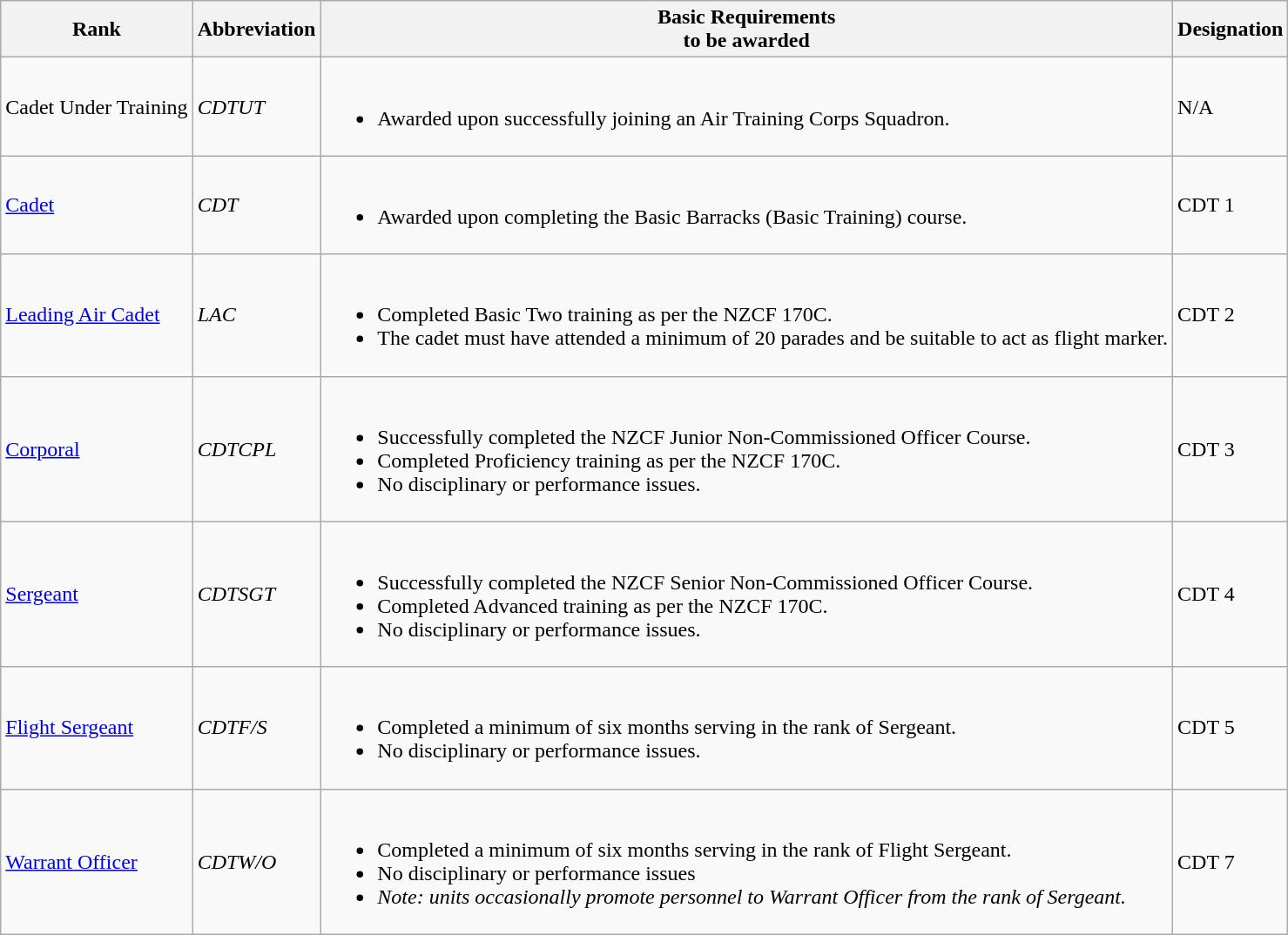<table class="wikitable mw-collapsible">
<tr>
<th>Rank</th>
<th>Abbreviation</th>
<th>Basic Requirements<br>to be awarded</th>
<th>Designation</th>
</tr>
<tr>
<td>Cadet Under Training</td>
<td><em>CDTUT</em></td>
<td><br><ul><li>Awarded upon successfully joining an Air Training Corps Squadron.</li></ul></td>
<td>N/A</td>
</tr>
<tr>
<td><a href='#'>Cadet</a></td>
<td><em>CDT</em></td>
<td><br><ul><li>Awarded upon completing the Basic Barracks (Basic Training) course.</li></ul></td>
<td>CDT 1</td>
</tr>
<tr>
<td><a href='#'>Leading Air Cadet</a></td>
<td><em>LAC</em></td>
<td><br><ul><li>Completed Basic Two training as per the NZCF 170C.</li><li>The cadet must have attended a minimum of 20 parades and be suitable to act as flight marker.</li></ul></td>
<td>CDT 2</td>
</tr>
<tr>
<td><a href='#'>Corporal</a></td>
<td><em>CDTCPL</em></td>
<td><br><ul><li>Successfully completed the NZCF Junior Non-Commissioned Officer Course.</li><li>Completed Proficiency training as per the NZCF 170C.</li><li>No disciplinary or performance issues.</li></ul></td>
<td>CDT 3</td>
</tr>
<tr>
<td><a href='#'>Sergeant</a></td>
<td><em>CDTSGT</em></td>
<td><br><ul><li>Successfully completed the NZCF Senior Non-Commissioned Officer Course.</li><li>Completed Advanced training as per the NZCF 170C.</li><li>No disciplinary or performance issues.</li></ul></td>
<td>CDT 4</td>
</tr>
<tr>
<td><a href='#'>Flight Sergeant</a></td>
<td><em>CDTF/S</em></td>
<td><br><ul><li>Completed a minimum of six months serving in the rank of Sergeant.</li><li>No disciplinary or performance issues.</li></ul></td>
<td>CDT 5</td>
</tr>
<tr>
<td><a href='#'>Warrant Officer</a></td>
<td><em>CDTW/O</em></td>
<td><br><ul><li>Completed a minimum of six months serving in the rank of Flight Sergeant.</li><li>No disciplinary or performance issues</li><li><em>Note: units occasionally promote personnel to Warrant Officer from the rank of Sergeant.</em></li></ul></td>
<td>CDT 7</td>
</tr>
</table>
